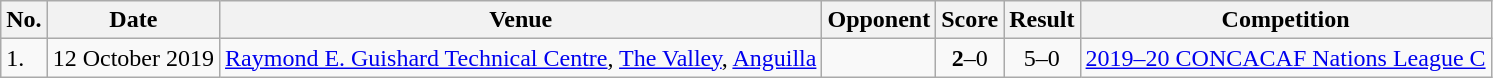<table class="wikitable">
<tr>
<th>No.</th>
<th>Date</th>
<th>Venue</th>
<th>Opponent</th>
<th>Score</th>
<th>Result</th>
<th>Competition</th>
</tr>
<tr>
<td>1.</td>
<td>12 October 2019</td>
<td><a href='#'>Raymond E. Guishard Technical Centre</a>, <a href='#'>The Valley</a>, <a href='#'>Anguilla</a></td>
<td></td>
<td align=center><strong>2</strong>–0</td>
<td align=center>5–0</td>
<td><a href='#'>2019–20 CONCACAF Nations League C</a></td>
</tr>
</table>
